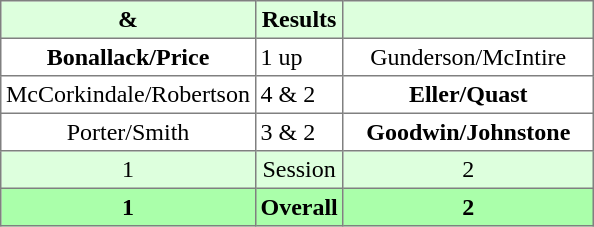<table border="1" cellpadding="3" style="border-collapse: collapse; text-align:center;">
<tr style="background:#ddffdd;">
<th width=160> & </th>
<th>Results</th>
<th width=160></th>
</tr>
<tr>
<td><strong>Bonallack/Price</strong></td>
<td align=left> 1 up</td>
<td>Gunderson/McIntire</td>
</tr>
<tr>
<td>McCorkindale/Robertson</td>
<td align=left> 4 & 2</td>
<td><strong>Eller/Quast</strong></td>
</tr>
<tr>
<td>Porter/Smith</td>
<td align=left> 3 & 2</td>
<td><strong>Goodwin/Johnstone</strong></td>
</tr>
<tr style="background:#ddffdd;">
<td>1</td>
<td>Session</td>
<td>2</td>
</tr>
<tr style="background:#aaffaa;">
<th>1</th>
<th>Overall</th>
<th>2</th>
</tr>
</table>
